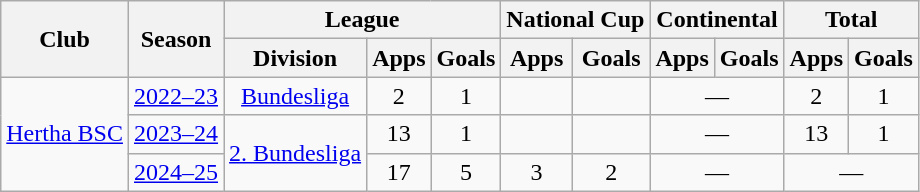<table class="wikitable" style="text-align: center">
<tr>
<th rowspan="2">Club</th>
<th rowspan="2">Season</th>
<th colspan="3">League</th>
<th colspan="2">National Cup</th>
<th colspan="2">Continental</th>
<th colspan="2">Total</th>
</tr>
<tr>
<th>Division</th>
<th>Apps</th>
<th>Goals</th>
<th>Apps</th>
<th>Goals</th>
<th>Apps</th>
<th>Goals</th>
<th>Apps</th>
<th>Goals</th>
</tr>
<tr>
<td rowspan=3><a href='#'>Hertha BSC</a></td>
<td><a href='#'>2022–23</a></td>
<td><a href='#'>Bundesliga</a></td>
<td>2</td>
<td>1</td>
<td></td>
<td></td>
<td colspan="2">—</td>
<td>2</td>
<td>1</td>
</tr>
<tr>
<td><a href='#'>2023–24</a></td>
<td rowspan=2><a href='#'>2. Bundesliga</a></td>
<td>13</td>
<td>1</td>
<td></td>
<td></td>
<td colspan="2">—</td>
<td>13</td>
<td>1</td>
</tr>
<tr>
<td><a href='#'>2024–25</a></td>
<td>17</td>
<td>5</td>
<td>3</td>
<td>2</td>
<td colspan="2">—</td>
<td colspan="2">—</td>
</tr>
</table>
